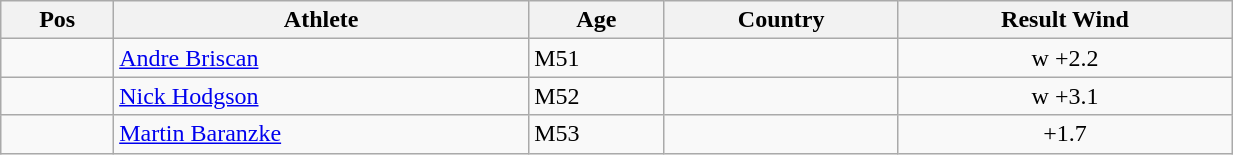<table class="wikitable"  style="text-align:center; width:65%;">
<tr>
<th>Pos</th>
<th>Athlete</th>
<th>Age</th>
<th>Country</th>
<th>Result Wind</th>
</tr>
<tr>
<td align=center></td>
<td align=left><a href='#'>Andre Briscan</a></td>
<td align=left>M51</td>
<td align=left></td>
<td>w +2.2</td>
</tr>
<tr>
<td align=center></td>
<td align=left><a href='#'>Nick Hodgson</a></td>
<td align=left>M52</td>
<td align=left></td>
<td>w +3.1</td>
</tr>
<tr>
<td align=center></td>
<td align=left><a href='#'>Martin Baranzke</a></td>
<td align=left>M53</td>
<td align=left></td>
<td> +1.7</td>
</tr>
</table>
